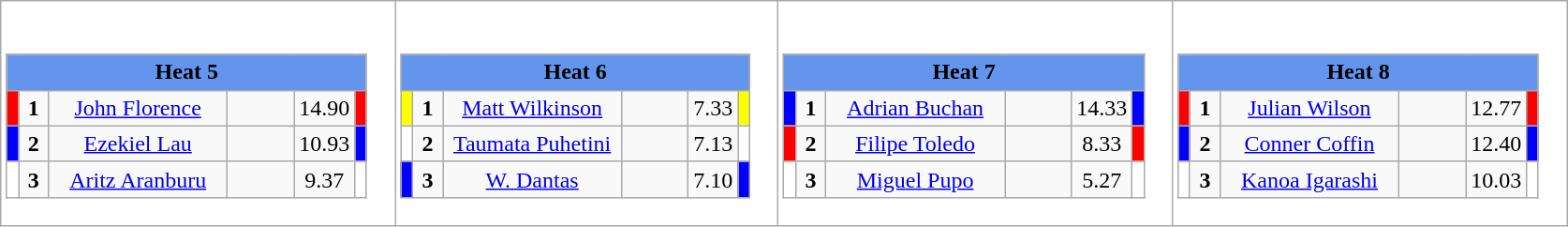<table class="wikitable" style="background:#fff;">
<tr>
<td><div><br><table class="wikitable">
<tr>
<td colspan="6"  style="text-align:center; background:#6495ed;"><strong>Heat 5</strong></td>
</tr>
<tr>
<td style="width:01px; background: #f00;"></td>
<td style="width:14px; text-align:center;"><strong>1</strong></td>
<td style="width:120px; text-align:center;"><a href='#'>John Florence</a></td>
<td style="width:40px; text-align:center;"></td>
<td style="width:20px; text-align:center;">14.90</td>
<td style="width:01px; background: #f00;"></td>
</tr>
<tr>
<td style="width:01px; background: #00f;"></td>
<td style="width:14px; text-align:center;"><strong>2</strong></td>
<td style="width:120px; text-align:center;"><a href='#'>Ezekiel Lau</a></td>
<td style="width:40px; text-align:center;"></td>
<td style="width:20px; text-align:center;">10.93</td>
<td style="width:01px; background: #00f;"></td>
</tr>
<tr>
<td style="width:01px; background: #fff;"></td>
<td style="width:14px; text-align:center;"><strong>3</strong></td>
<td style="width:120px; text-align:center;"><a href='#'>Aritz Aranburu</a></td>
<td style="width:40px; text-align:center;"></td>
<td style="width:20px; text-align:center;">9.37</td>
<td style="width:01px; background: #fff;"></td>
</tr>
</table>
</div></td>
<td><div><br><table class="wikitable">
<tr>
<td colspan="6"  style="text-align:center; background:#6495ed;"><strong>Heat 6</strong></td>
</tr>
<tr>
<td style="width:01px; background: #ff0;"></td>
<td style="width:14px; text-align:center;"><strong>1</strong></td>
<td style="width:120px; text-align:center;"><a href='#'>Matt Wilkinson</a></td>
<td style="width:40px; text-align:center;"></td>
<td style="width:20px; text-align:center;">7.33</td>
<td style="width:01px; background: #ff0;"></td>
</tr>
<tr>
<td style="width:01px; background: #fff;"></td>
<td style="width:14px; text-align:center;"><strong>2</strong></td>
<td style="width:120px; text-align:center;"><a href='#'>Taumata Puhetini</a></td>
<td style="width:40px; text-align:center;"></td>
<td style="width:20px; text-align:center;">7.13</td>
<td style="width:01px; background: #fff;"></td>
</tr>
<tr>
<td style="width:01px; background: #00f;"></td>
<td style="width:14px; text-align:center;"><strong>3</strong></td>
<td style="width:120px; text-align:center;"><a href='#'>W. Dantas</a></td>
<td style="width:40px; text-align:center;"></td>
<td style="width:20px; text-align:center;">7.10</td>
<td style="width:01px; background: #00f;"></td>
</tr>
</table>
</div></td>
<td><div><br><table class="wikitable">
<tr>
<td colspan="6"  style="text-align:center; background:#6495ed;"><strong>Heat 7</strong></td>
</tr>
<tr>
<td style="width:01px; background: #00f;"></td>
<td style="width:14px; text-align:center;"><strong>1</strong></td>
<td style="width:120px; text-align:center;"><a href='#'>Adrian Buchan</a></td>
<td style="width:40px; text-align:center;"></td>
<td style="width:20px; text-align:center;">14.33</td>
<td style="width:01px; background: #00f;"></td>
</tr>
<tr>
<td style="width:01px; background: #f00;"></td>
<td style="width:14px; text-align:center;"><strong>2</strong></td>
<td style="width:120px; text-align:center;"><a href='#'>Filipe Toledo</a></td>
<td style="width:40px; text-align:center;"></td>
<td style="width:20px; text-align:center;">8.33</td>
<td style="width:01px; background: #f00;"></td>
</tr>
<tr>
<td style="width:01px; background: #fff;"></td>
<td style="width:14px; text-align:center;"><strong>3</strong></td>
<td style="width:120px; text-align:center;"><a href='#'>Miguel Pupo</a></td>
<td style="width:40px; text-align:center;"></td>
<td style="width:20px; text-align:center;">5.27</td>
<td style="width:01px; background: #fff;"></td>
</tr>
</table>
</div></td>
<td><div><br><table class="wikitable">
<tr>
<td colspan="6"  style="text-align:center; background:#6495ed;"><strong>Heat 8</strong></td>
</tr>
<tr>
<td style="width:01px; background: #f00;"></td>
<td style="width:14px; text-align:center;"><strong>1</strong></td>
<td style="width:120px; text-align:center;"><a href='#'>Julian Wilson</a></td>
<td style="width:40px; text-align:center;"></td>
<td style="width:20px; text-align:center;">12.77</td>
<td style="width:01px; background: #f00;"></td>
</tr>
<tr>
<td style="width:01px; background: #00f;"></td>
<td style="width:14px; text-align:center;"><strong>2</strong></td>
<td style="width:120px; text-align:center;"><a href='#'>Conner Coffin</a></td>
<td style="width:40px; text-align:center;"></td>
<td style="width:20px; text-align:center;">12.40</td>
<td style="width:01px; background: #00f;"></td>
</tr>
<tr>
<td style="width:01px; background: #fff;"></td>
<td style="width:14px; text-align:center;"><strong>3</strong></td>
<td style="width:120px; text-align:center;"><a href='#'>Kanoa Igarashi</a></td>
<td style="width:40px; text-align:center;"></td>
<td style="width:20px; text-align:center;">10.03</td>
<td style="width:01px; background: #fff;"></td>
</tr>
</table>
</div></td>
</tr>
</table>
